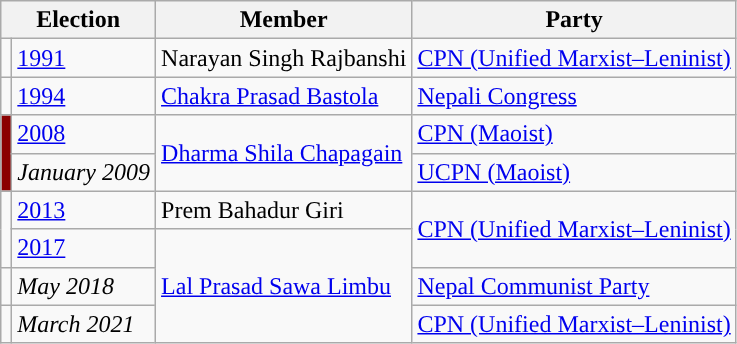<table class="wikitable">
<tr>
<th colspan="2">Election</th>
<th>Member</th>
<th>Party</th>
</tr>
<tr>
<td style="background-color:"></td>
<td><a href='#'>1991</a></td>
<td>Narayan Singh Rajbanshi</td>
<td><a href='#'>CPN (Unified Marxist–Leninist)</a></td>
</tr>
<tr>
<td style="background-color:"></td>
<td><a href='#'>1994</a></td>
<td><a href='#'>Chakra Prasad Bastola</a></td>
<td><a href='#'>Nepali Congress</a></td>
</tr>
<tr>
<td rowspan="2" style="background-color:darkred"></td>
<td><a href='#'>2008</a></td>
<td rowspan="2"><a href='#'>Dharma Shila Chapagain</a></td>
<td><a href='#'>CPN (Maoist)</a></td>
</tr>
<tr>
<td><em>January 2009</em></td>
<td><a href='#'>UCPN (Maoist)</a></td>
</tr>
<tr>
<td rowspan="2" style="background-color:"></td>
<td><a href='#'>2013</a></td>
<td>Prem Bahadur Giri</td>
<td rowspan="2"><a href='#'>CPN (Unified Marxist–Leninist)</a></td>
</tr>
<tr>
<td><a href='#'>2017</a></td>
<td rowspan="3"><a href='#'>Lal Prasad Sawa Limbu  </a></td>
</tr>
<tr>
<td style="background-color:"></td>
<td><em>May 2018</em></td>
<td><a href='#'>Nepal Communist Party</a></td>
</tr>
<tr>
<td style="background-color:"></td>
<td><em>March 2021</em></td>
<td><a href='#'>CPN (Unified Marxist–Leninist)</a></td>
</tr>
</table>
